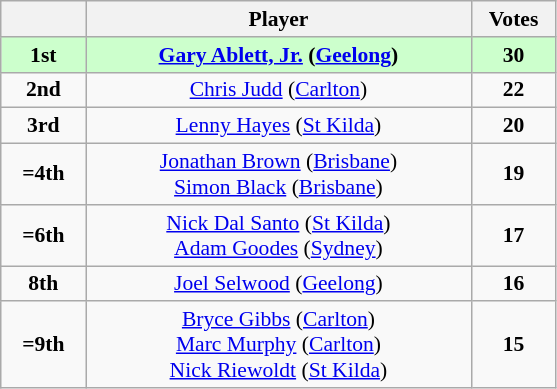<table class="wikitable" style="text-align: center; font-size: 90%;">
<tr>
<th width="50"></th>
<th width="250">Player</th>
<th width="50">Votes</th>
</tr>
<tr style="background: #CCFFCC; font-weight: bold;" |>
<td>1st</td>
<td><a href='#'>Gary Ablett, Jr.</a> (<a href='#'>Geelong</a>)</td>
<td>30</td>
</tr>
<tr>
<td><strong>2nd</strong></td>
<td><a href='#'>Chris Judd</a> (<a href='#'>Carlton</a>)</td>
<td><strong>22</strong></td>
</tr>
<tr>
<td><strong>3rd</strong></td>
<td><a href='#'>Lenny Hayes</a> (<a href='#'>St Kilda</a>)</td>
<td><strong>20</strong></td>
</tr>
<tr>
<td><strong>=4th</strong></td>
<td><a href='#'>Jonathan Brown</a> (<a href='#'>Brisbane</a>)<br><a href='#'>Simon Black</a> (<a href='#'>Brisbane</a>)</td>
<td><strong>19</strong></td>
</tr>
<tr>
<td><strong>=6th</strong></td>
<td><a href='#'>Nick Dal Santo</a> (<a href='#'>St Kilda</a>)<br><a href='#'>Adam Goodes</a> (<a href='#'>Sydney</a>)</td>
<td><strong>17</strong></td>
</tr>
<tr>
<td><strong>8th</strong></td>
<td><a href='#'>Joel Selwood</a> (<a href='#'>Geelong</a>)</td>
<td><strong>16</strong></td>
</tr>
<tr>
<td><strong>=9th</strong></td>
<td><a href='#'>Bryce Gibbs</a> (<a href='#'>Carlton</a>)<br><a href='#'>Marc Murphy</a> (<a href='#'>Carlton</a>)<br><a href='#'>Nick Riewoldt</a> (<a href='#'>St Kilda</a>)</td>
<td><strong>15</strong></td>
</tr>
</table>
